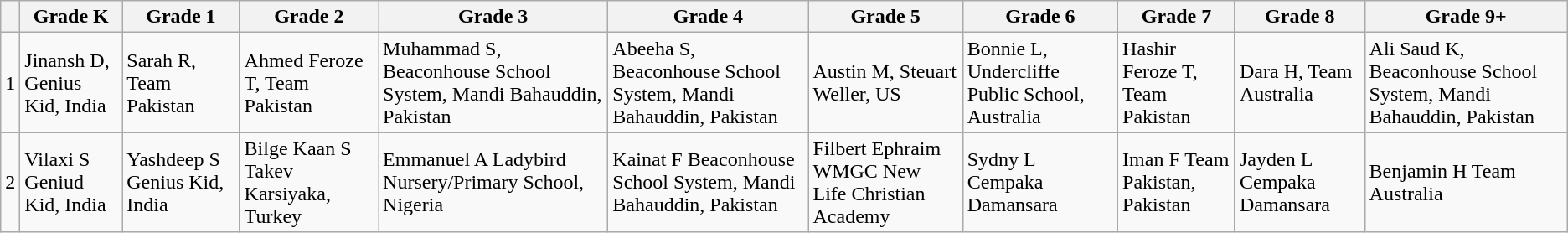<table class="wikitable sortable">
<tr>
<th></th>
<th><strong>Grade K</strong></th>
<th><strong>Grade 1</strong></th>
<th><strong>Grade 2</strong></th>
<th><strong>Grade 3</strong></th>
<th><strong>Grade 4</strong></th>
<th><strong>Grade 5</strong></th>
<th><strong>Grade 6</strong></th>
<th><strong>Grade 7</strong></th>
<th><strong>Grade 8</strong></th>
<th><strong>Grade 9+</strong></th>
</tr>
<tr>
<td>1</td>
<td>Jinansh D, Genius Kid, India</td>
<td>Sarah R, Team Pakistan</td>
<td>Ahmed Feroze T, Team Pakistan</td>
<td>Muhammad S, Beaconhouse School System, Mandi Bahauddin, Pakistan</td>
<td>Abeeha S, Beaconhouse School System, Mandi Bahauddin, Pakistan</td>
<td>Austin M, Steuart Weller, US</td>
<td>Bonnie L, Undercliffe Public School, Australia</td>
<td>Hashir Feroze T, Team Pakistan</td>
<td>Dara H, Team Australia</td>
<td>Ali Saud K, Beaconhouse School System, Mandi Bahauddin, Pakistan</td>
</tr>
<tr>
<td>2</td>
<td>Vilaxi S Geniud Kid, India</td>
<td>Yashdeep S Genius Kid, India</td>
<td>Bilge Kaan S Takev Karsiyaka, Turkey</td>
<td>Emmanuel A Ladybird Nursery/Primary School, Nigeria</td>
<td>Kainat F Beaconhouse School System, Mandi Bahauddin, Pakistan</td>
<td>Filbert Ephraim WMGC New Life Christian Academy</td>
<td>Sydny L Cempaka Damansara</td>
<td>Iman F Team Pakistan, Pakistan</td>
<td>Jayden L Cempaka Damansara</td>
<td>Benjamin H Team Australia</td>
</tr>
</table>
